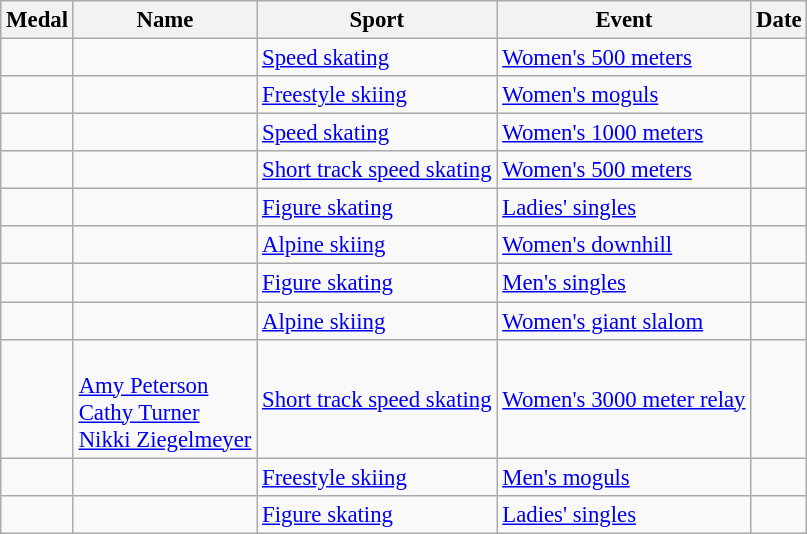<table class="wikitable sortable"  style="font-size:95%">
<tr>
<th>Medal</th>
<th>Name</th>
<th>Sport</th>
<th>Event</th>
<th>Date</th>
</tr>
<tr>
<td></td>
<td></td>
<td><a href='#'>Speed skating</a></td>
<td><a href='#'>Women's 500 meters</a></td>
<td></td>
</tr>
<tr>
<td></td>
<td></td>
<td><a href='#'>Freestyle skiing</a></td>
<td><a href='#'>Women's moguls</a></td>
<td></td>
</tr>
<tr>
<td></td>
<td></td>
<td><a href='#'>Speed skating</a></td>
<td><a href='#'>Women's 1000 meters</a></td>
<td></td>
</tr>
<tr>
<td></td>
<td></td>
<td><a href='#'>Short track speed skating</a></td>
<td><a href='#'>Women's 500 meters</a></td>
<td></td>
</tr>
<tr>
<td></td>
<td></td>
<td><a href='#'>Figure skating</a></td>
<td><a href='#'>Ladies' singles</a></td>
<td></td>
</tr>
<tr>
<td></td>
<td></td>
<td><a href='#'>Alpine skiing</a></td>
<td><a href='#'>Women's downhill</a></td>
<td></td>
</tr>
<tr>
<td></td>
<td></td>
<td><a href='#'>Figure skating</a></td>
<td><a href='#'>Men's singles</a></td>
<td></td>
</tr>
<tr>
<td></td>
<td></td>
<td><a href='#'>Alpine skiing</a></td>
<td><a href='#'>Women's giant slalom</a></td>
<td></td>
</tr>
<tr>
<td></td>
<td><br><a href='#'>Amy Peterson</a><br><a href='#'>Cathy Turner</a><br><a href='#'>Nikki Ziegelmeyer</a></td>
<td><a href='#'>Short track speed skating</a></td>
<td><a href='#'>Women's 3000 meter relay</a></td>
<td></td>
</tr>
<tr>
<td></td>
<td></td>
<td><a href='#'>Freestyle skiing</a></td>
<td><a href='#'>Men's moguls</a></td>
<td></td>
</tr>
<tr>
<td></td>
<td></td>
<td><a href='#'>Figure skating</a></td>
<td><a href='#'>Ladies' singles</a></td>
<td></td>
</tr>
</table>
